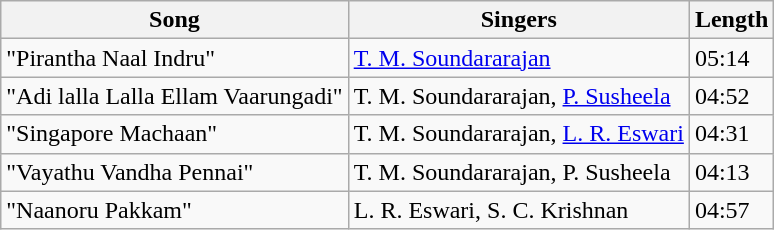<table class="wikitable">
<tr>
<th>Song</th>
<th>Singers</th>
<th>Length</th>
</tr>
<tr>
<td>"Pirantha Naal Indru"</td>
<td><a href='#'>T. M. Soundararajan</a></td>
<td>05:14</td>
</tr>
<tr>
<td>"Adi lalla Lalla Ellam Vaarungadi"</td>
<td>T. M. Soundararajan, <a href='#'>P. Susheela</a></td>
<td>04:52</td>
</tr>
<tr>
<td>"Singapore Machaan"</td>
<td>T. M. Soundararajan, <a href='#'>L. R. Eswari</a></td>
<td>04:31</td>
</tr>
<tr>
<td>"Vayathu Vandha Pennai"</td>
<td>T. M. Soundararajan, P. Susheela</td>
<td>04:13</td>
</tr>
<tr>
<td>"Naanoru Pakkam"</td>
<td>L. R. Eswari, S. C. Krishnan</td>
<td>04:57</td>
</tr>
</table>
